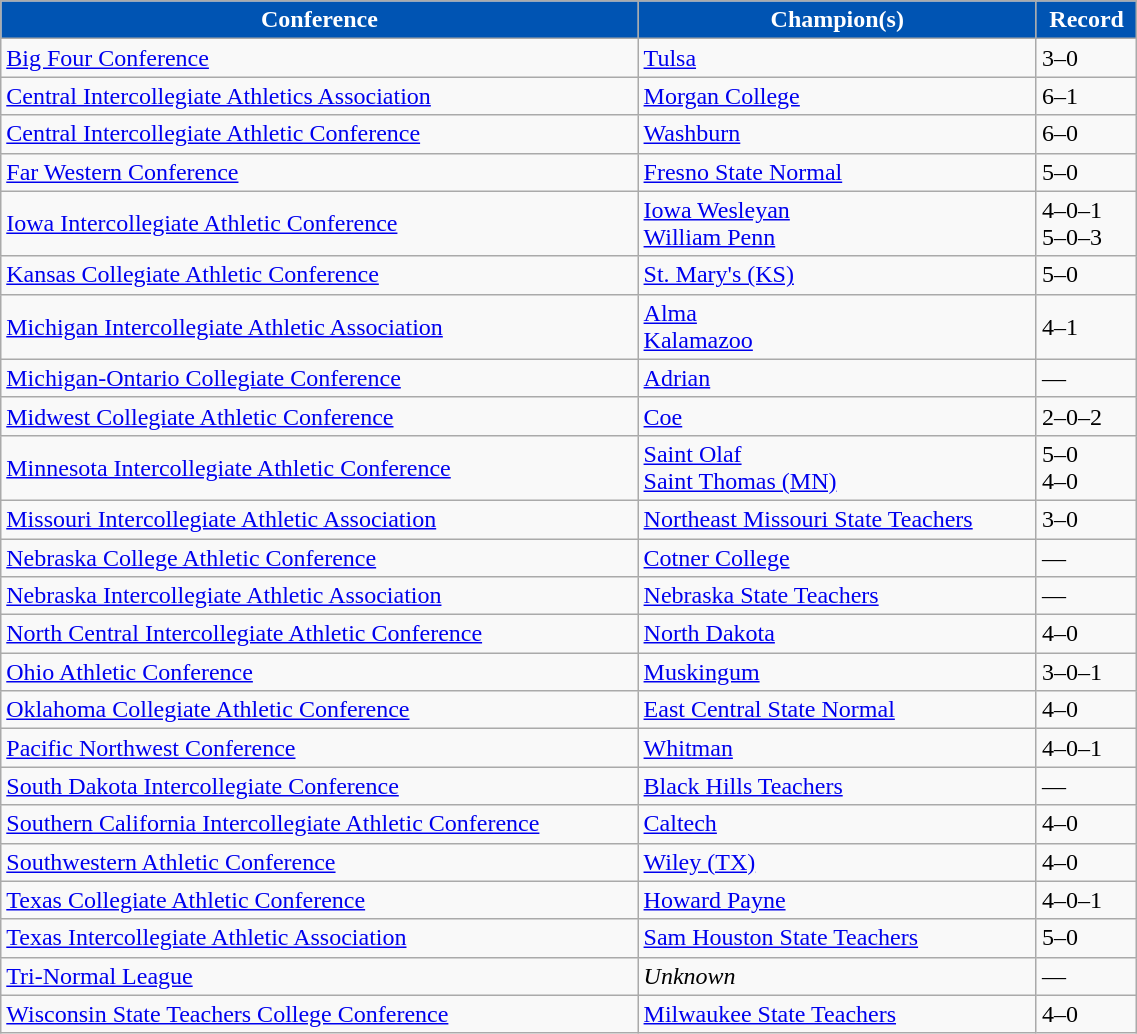<table class="wikitable" width="60%">
<tr>
<th style="background:#0054B3; color:#FFFFFF;">Conference</th>
<th style="background:#0054B3; color:#FFFFFF;">Champion(s)</th>
<th style="background:#0054B3; color:#FFFFFF;">Record</th>
</tr>
<tr align="left">
<td><a href='#'>Big Four Conference</a></td>
<td><a href='#'>Tulsa</a></td>
<td>3–0</td>
</tr>
<tr align="left">
<td><a href='#'>Central Intercollegiate Athletics Association</a></td>
<td><a href='#'>Morgan College</a></td>
<td>6–1</td>
</tr>
<tr align="left">
<td><a href='#'>Central Intercollegiate Athletic Conference</a></td>
<td><a href='#'>Washburn</a></td>
<td>6–0</td>
</tr>
<tr align="left">
<td><a href='#'>Far Western Conference</a></td>
<td><a href='#'>Fresno State Normal</a></td>
<td>5–0</td>
</tr>
<tr align="left">
<td><a href='#'>Iowa Intercollegiate Athletic Conference</a></td>
<td><a href='#'>Iowa Wesleyan</a><br><a href='#'>William Penn</a></td>
<td>4–0–1<br>5–0–3</td>
</tr>
<tr align="left">
<td><a href='#'>Kansas Collegiate Athletic Conference</a></td>
<td><a href='#'>St. Mary's (KS)</a></td>
<td>5–0</td>
</tr>
<tr align="left">
<td><a href='#'>Michigan Intercollegiate Athletic Association</a></td>
<td><a href='#'>Alma</a><br><a href='#'>Kalamazoo</a></td>
<td>4–1</td>
</tr>
<tr align="left">
<td><a href='#'>Michigan-Ontario Collegiate Conference</a></td>
<td><a href='#'>Adrian</a></td>
<td>—</td>
</tr>
<tr align="left">
<td><a href='#'>Midwest Collegiate Athletic Conference</a></td>
<td><a href='#'>Coe</a></td>
<td>2–0–2</td>
</tr>
<tr align="left">
<td><a href='#'>Minnesota Intercollegiate Athletic Conference</a></td>
<td><a href='#'>Saint Olaf</a><br><a href='#'>Saint Thomas (MN)</a></td>
<td>5–0<br>4–0</td>
</tr>
<tr align="left">
<td><a href='#'>Missouri Intercollegiate Athletic Association</a></td>
<td><a href='#'>Northeast Missouri State Teachers</a></td>
<td>3–0</td>
</tr>
<tr align="left">
<td><a href='#'>Nebraska College Athletic Conference</a></td>
<td><a href='#'>Cotner College</a></td>
<td>—</td>
</tr>
<tr align="left">
<td><a href='#'>Nebraska Intercollegiate Athletic Association</a></td>
<td><a href='#'>Nebraska State Teachers</a></td>
<td>—</td>
</tr>
<tr align="left">
<td><a href='#'>North Central Intercollegiate Athletic Conference</a></td>
<td><a href='#'>North Dakota</a></td>
<td>4–0</td>
</tr>
<tr align="left">
<td><a href='#'>Ohio Athletic Conference</a></td>
<td><a href='#'>Muskingum</a></td>
<td>3–0–1</td>
</tr>
<tr align="left">
<td><a href='#'>Oklahoma Collegiate Athletic Conference</a></td>
<td><a href='#'>East Central State Normal</a></td>
<td>4–0</td>
</tr>
<tr align="left">
<td><a href='#'>Pacific Northwest Conference</a></td>
<td><a href='#'>Whitman</a></td>
<td>4–0–1</td>
</tr>
<tr align="left">
<td><a href='#'>South Dakota Intercollegiate Conference</a></td>
<td><a href='#'>Black Hills Teachers</a></td>
<td>—</td>
</tr>
<tr align="left">
<td><a href='#'>Southern California Intercollegiate Athletic Conference</a></td>
<td><a href='#'>Caltech</a></td>
<td>4–0</td>
</tr>
<tr align="left">
<td><a href='#'>Southwestern Athletic Conference</a></td>
<td><a href='#'>Wiley (TX)</a></td>
<td>4–0</td>
</tr>
<tr align="left">
<td><a href='#'>Texas Collegiate Athletic Conference</a></td>
<td><a href='#'>Howard Payne</a></td>
<td>4–0–1</td>
</tr>
<tr align="left">
<td><a href='#'>Texas Intercollegiate Athletic Association</a></td>
<td><a href='#'>Sam Houston State Teachers</a></td>
<td>5–0</td>
</tr>
<tr align="left">
<td><a href='#'>Tri-Normal League</a></td>
<td><em>Unknown</em></td>
<td>—</td>
</tr>
<tr align="left">
<td><a href='#'>Wisconsin State Teachers College Conference</a></td>
<td><a href='#'>Milwaukee State Teachers</a></td>
<td>4–0</td>
</tr>
</table>
